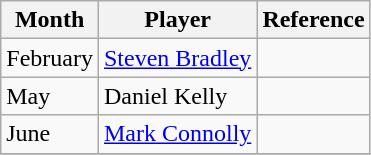<table class="wikitable">
<tr>
<th>Month</th>
<th>Player</th>
<th>Reference</th>
</tr>
<tr>
<td>February</td>
<td> <a href='#'>Steven Bradley</a></td>
<td align=center></td>
</tr>
<tr>
<td>May</td>
<td> Daniel Kelly</td>
<td align=center></td>
</tr>
<tr>
<td>June</td>
<td> <a href='#'>Mark Connolly</a></td>
<td align=center></td>
</tr>
<tr>
</tr>
</table>
